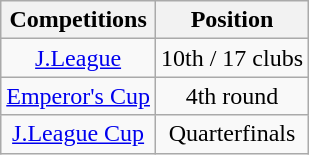<table class="wikitable" style="text-align:center;">
<tr>
<th>Competitions</th>
<th>Position</th>
</tr>
<tr>
<td><a href='#'>J.League</a></td>
<td>10th / 17 clubs</td>
</tr>
<tr>
<td><a href='#'>Emperor's Cup</a></td>
<td>4th round</td>
</tr>
<tr>
<td><a href='#'>J.League Cup</a></td>
<td>Quarterfinals</td>
</tr>
</table>
